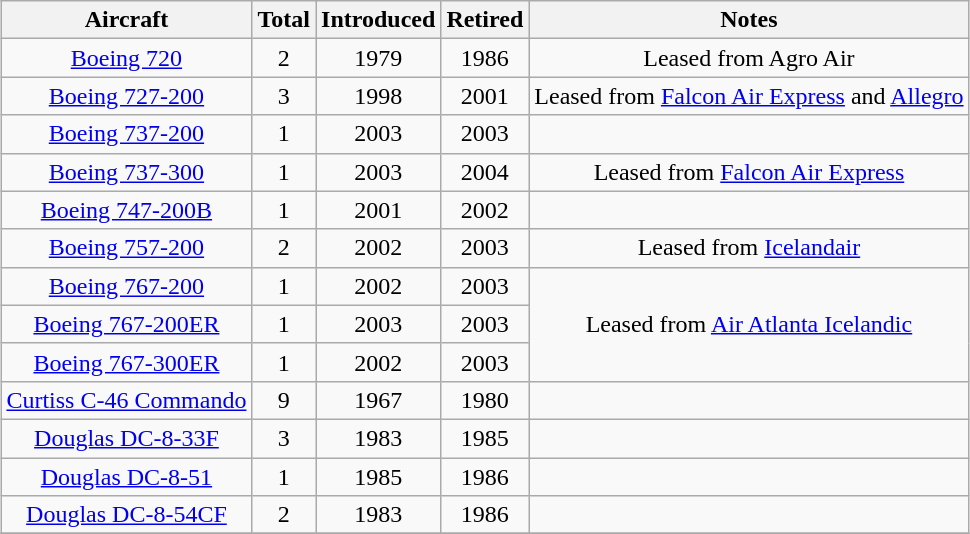<table class="wikitable" style="margin:0.5em auto; text-align:center">
<tr>
<th>Aircraft</th>
<th>Total</th>
<th>Introduced</th>
<th>Retired</th>
<th>Notes</th>
</tr>
<tr>
<td><a href='#'>Boeing 720</a></td>
<td>2</td>
<td>1979</td>
<td>1986</td>
<td>Leased from Agro Air</td>
</tr>
<tr>
<td><a href='#'>Boeing 727-200</a></td>
<td>3</td>
<td>1998</td>
<td>2001</td>
<td>Leased from <a href='#'>Falcon Air Express</a> and <a href='#'>Allegro</a></td>
</tr>
<tr>
<td><a href='#'>Boeing 737-200</a></td>
<td>1</td>
<td>2003</td>
<td>2003</td>
<td></td>
</tr>
<tr>
<td><a href='#'>Boeing 737-300</a></td>
<td>1</td>
<td>2003</td>
<td>2004</td>
<td>Leased from <a href='#'>Falcon Air Express</a></td>
</tr>
<tr>
<td><a href='#'>Boeing 747-200B</a></td>
<td>1</td>
<td>2001</td>
<td>2002</td>
<td></td>
</tr>
<tr>
<td><a href='#'>Boeing 757-200</a></td>
<td>2</td>
<td>2002</td>
<td>2003</td>
<td>Leased from <a href='#'>Icelandair</a></td>
</tr>
<tr>
<td><a href='#'>Boeing 767-200</a></td>
<td>1</td>
<td>2002</td>
<td>2003</td>
<td rowspan=3>Leased from <a href='#'>Air Atlanta Icelandic</a></td>
</tr>
<tr>
<td><a href='#'>Boeing 767-200ER</a></td>
<td>1</td>
<td>2003</td>
<td>2003</td>
</tr>
<tr>
<td><a href='#'>Boeing 767-300ER</a></td>
<td>1</td>
<td>2002</td>
<td>2003</td>
</tr>
<tr>
<td><a href='#'>Curtiss C-46 Commando</a></td>
<td>9</td>
<td>1967</td>
<td>1980</td>
<td></td>
</tr>
<tr>
<td><a href='#'>Douglas DC-8-33F</a></td>
<td>3</td>
<td>1983</td>
<td>1985</td>
<td></td>
</tr>
<tr>
<td><a href='#'>Douglas DC-8-51</a></td>
<td>1</td>
<td>1985</td>
<td>1986</td>
<td></td>
</tr>
<tr>
<td><a href='#'>Douglas DC-8-54CF</a></td>
<td>2</td>
<td>1983</td>
<td>1986</td>
<td></td>
</tr>
<tr>
</tr>
</table>
